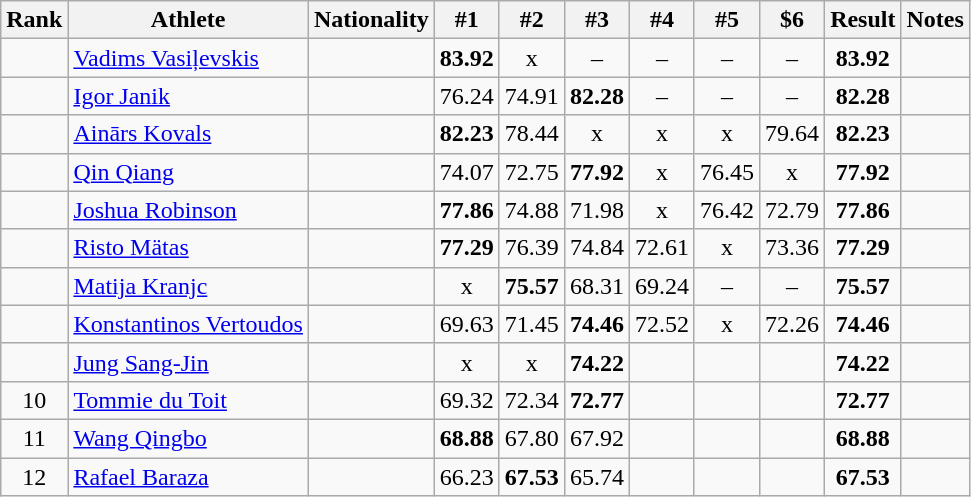<table class="wikitable sortable" style="text-align:center">
<tr>
<th>Rank</th>
<th>Athlete</th>
<th>Nationality</th>
<th>#1</th>
<th>#2</th>
<th>#3</th>
<th>#4</th>
<th>#5</th>
<th>$6</th>
<th>Result</th>
<th>Notes</th>
</tr>
<tr>
<td></td>
<td align="left"><a href='#'>Vadims Vasiļevskis</a></td>
<td align=left></td>
<td><strong>83.92</strong></td>
<td>x</td>
<td>–</td>
<td>–</td>
<td>–</td>
<td>–</td>
<td><strong>83.92</strong></td>
<td></td>
</tr>
<tr>
<td></td>
<td align="left"><a href='#'>Igor Janik</a></td>
<td align=left></td>
<td>76.24</td>
<td>74.91</td>
<td><strong>82.28</strong></td>
<td>–</td>
<td>–</td>
<td>–</td>
<td><strong>82.28</strong></td>
<td></td>
</tr>
<tr>
<td></td>
<td align="left"><a href='#'>Ainārs Kovals</a></td>
<td align=left></td>
<td><strong>82.23</strong></td>
<td>78.44</td>
<td>x</td>
<td>x</td>
<td>x</td>
<td>79.64</td>
<td><strong>82.23</strong></td>
<td></td>
</tr>
<tr>
<td></td>
<td align="left"><a href='#'>Qin Qiang</a></td>
<td align=left></td>
<td>74.07</td>
<td>72.75</td>
<td><strong>77.92</strong></td>
<td>x</td>
<td>76.45</td>
<td>x</td>
<td><strong>77.92</strong></td>
<td></td>
</tr>
<tr>
<td></td>
<td align="left"><a href='#'>Joshua Robinson</a></td>
<td align=left></td>
<td><strong>77.86</strong></td>
<td>74.88</td>
<td>71.98</td>
<td>x</td>
<td>76.42</td>
<td>72.79</td>
<td><strong>77.86</strong></td>
<td></td>
</tr>
<tr>
<td></td>
<td align="left"><a href='#'>Risto Mätas</a></td>
<td align=left></td>
<td><strong>77.29</strong></td>
<td>76.39</td>
<td>74.84</td>
<td>72.61</td>
<td>x</td>
<td>73.36</td>
<td><strong>77.29</strong></td>
<td></td>
</tr>
<tr>
<td></td>
<td align="left"><a href='#'>Matija Kranjc</a></td>
<td align=left></td>
<td>x</td>
<td><strong>75.57</strong></td>
<td>68.31</td>
<td>69.24</td>
<td>–</td>
<td>–</td>
<td><strong>75.57</strong></td>
<td></td>
</tr>
<tr>
<td></td>
<td align="left"><a href='#'>Konstantinos Vertoudos</a></td>
<td align=left></td>
<td>69.63</td>
<td>71.45</td>
<td><strong>74.46</strong></td>
<td>72.52</td>
<td>x</td>
<td>72.26</td>
<td><strong>74.46</strong></td>
<td></td>
</tr>
<tr>
<td></td>
<td align="left"><a href='#'>Jung Sang-Jin</a></td>
<td align=left></td>
<td>x</td>
<td>x</td>
<td><strong>74.22</strong></td>
<td></td>
<td></td>
<td></td>
<td><strong>74.22</strong></td>
<td></td>
</tr>
<tr>
<td>10</td>
<td align="left"><a href='#'>Tommie du Toit</a></td>
<td align=left></td>
<td>69.32</td>
<td>72.34</td>
<td><strong>72.77</strong></td>
<td></td>
<td></td>
<td></td>
<td><strong>72.77</strong></td>
<td></td>
</tr>
<tr>
<td>11</td>
<td align="left"><a href='#'>Wang Qingbo</a></td>
<td align=left></td>
<td><strong>68.88</strong></td>
<td>67.80</td>
<td>67.92</td>
<td></td>
<td></td>
<td></td>
<td><strong>68.88</strong></td>
<td></td>
</tr>
<tr>
<td>12</td>
<td align="left"><a href='#'>Rafael Baraza</a></td>
<td align=left></td>
<td>66.23</td>
<td><strong>67.53</strong></td>
<td>65.74</td>
<td></td>
<td></td>
<td></td>
<td><strong>67.53</strong></td>
<td></td>
</tr>
</table>
